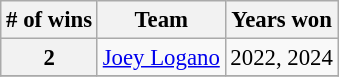<table class="wikitable" style="font-size: 95%;">
<tr>
<th># of wins</th>
<th>Team</th>
<th>Years won</th>
</tr>
<tr>
<th>2</th>
<td><a href='#'>Joey Logano</a></td>
<td>2022, 2024</td>
</tr>
<tr>
</tr>
</table>
